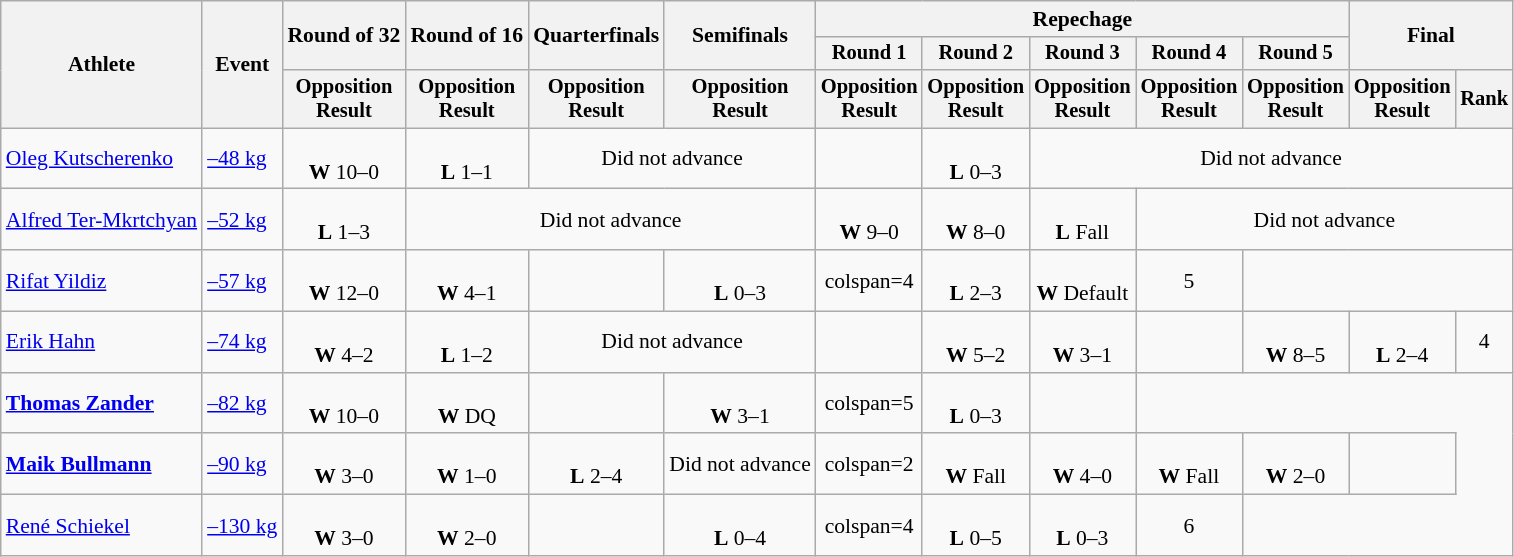<table class="wikitable" style="font-size:90%">
<tr>
<th rowspan="3">Athlete</th>
<th rowspan="3">Event</th>
<th rowspan=2>Round of 32</th>
<th rowspan=2>Round of 16</th>
<th rowspan=2>Quarterfinals</th>
<th rowspan=2>Semifinals</th>
<th colspan=5>Repechage</th>
<th colspan=2 rowspan=2>Final</th>
</tr>
<tr style="font-size:95%">
<th>Round 1</th>
<th>Round 2</th>
<th>Round 3</th>
<th>Round 4</th>
<th>Round 5</th>
</tr>
<tr style="font-size:95%">
<th>Opposition<br>Result</th>
<th>Opposition<br>Result</th>
<th>Opposition<br>Result</th>
<th>Opposition<br>Result</th>
<th>Opposition<br>Result</th>
<th>Opposition<br>Result</th>
<th>Opposition<br>Result</th>
<th>Opposition<br>Result</th>
<th>Opposition<br>Result</th>
<th>Opposition<br>Result</th>
<th>Rank</th>
</tr>
<tr align=center>
<td align=left><a href='#'>Oleg Kutscherenko</a></td>
<td align=left><a href='#'>–48 kg</a></td>
<td><br><strong>W</strong> 10–0</td>
<td><br><strong>L</strong> 1–1</td>
<td colspan=2>Did not advance</td>
<td></td>
<td><br><strong>L</strong> 0–3</td>
<td colspan=5>Did not advance</td>
</tr>
<tr align=center>
<td align=left><a href='#'>Alfred Ter-Mkrtchyan</a></td>
<td align=left><a href='#'>–52 kg</a></td>
<td><br><strong>L</strong> 1–3</td>
<td colspan=3>Did not advance</td>
<td><br><strong>W</strong> 9–0</td>
<td><br><strong>W</strong> 8–0</td>
<td><br><strong>L</strong> Fall</td>
<td colspan=4>Did not advance</td>
</tr>
<tr align=center>
<td align=left><a href='#'>Rifat Yildiz</a></td>
<td align=left><a href='#'>–57 kg</a></td>
<td><br><strong>W</strong> 12–0</td>
<td><br><strong>W</strong> 4–1</td>
<td></td>
<td><br><strong>L</strong> 0–3</td>
<td>colspan=4</td>
<td><br><strong>L</strong> 2–3</td>
<td><br><strong>W</strong> Default</td>
<td>5</td>
</tr>
<tr align=center>
<td align=left><a href='#'>Erik Hahn</a></td>
<td align=left><a href='#'>–74 kg</a></td>
<td><br><strong>W</strong> 4–2</td>
<td><br><strong>L</strong> 1–2</td>
<td colspan=2>Did not advance</td>
<td></td>
<td><br><strong>W</strong> 5–2</td>
<td><br><strong>W</strong> 3–1</td>
<td></td>
<td><br><strong>W</strong> 8–5</td>
<td><br><strong>L</strong> 2–4</td>
<td>4</td>
</tr>
<tr align=center>
<td align=left><strong><a href='#'>Thomas Zander</a></strong></td>
<td align=left><a href='#'>–82 kg</a></td>
<td><br><strong>W</strong> 10–0</td>
<td><br><strong>W</strong> DQ</td>
<td></td>
<td><br><strong>W</strong> 3–1</td>
<td>colspan=5</td>
<td><br><strong>L</strong> 0–3</td>
<td></td>
</tr>
<tr align=center>
<td align=left><strong><a href='#'>Maik Bullmann</a></strong></td>
<td align=left><a href='#'>–90 kg</a></td>
<td><br><strong>W</strong> 3–0</td>
<td><br><strong>W</strong> 1–0</td>
<td><br><strong>L</strong> 2–4</td>
<td>Did not advance</td>
<td>colspan=2</td>
<td><br><strong>W</strong> Fall</td>
<td><br><strong>W</strong> 4–0</td>
<td><br><strong>W</strong> Fall</td>
<td><br><strong>W</strong> 2–0</td>
<td></td>
</tr>
<tr align=center>
<td align=left><a href='#'>René Schiekel</a></td>
<td align=left><a href='#'>–130 kg</a></td>
<td><br><strong>W</strong> 3–0</td>
<td><br><strong>W</strong> 2–0</td>
<td></td>
<td><br><strong>L</strong> 0–4</td>
<td>colspan=4</td>
<td><br><strong>L</strong> 0–5</td>
<td><br><strong>L</strong> 0–3</td>
<td>6</td>
</tr>
</table>
